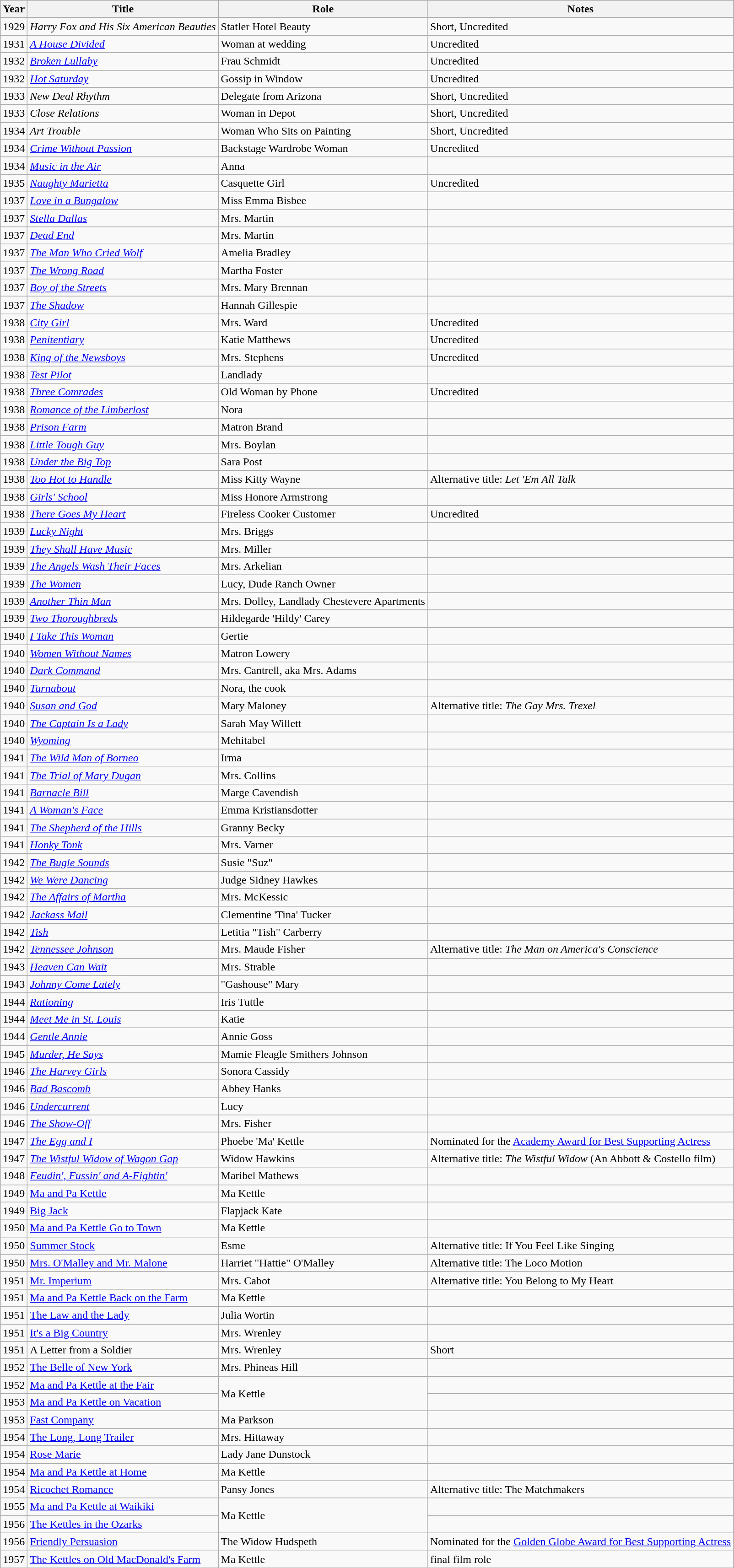<table class="wikitable sortable">
<tr>
<th>Year</th>
<th>Title</th>
<th>Role</th>
<th class="unsortable">Notes</th>
</tr>
<tr>
<td>1929</td>
<td><em>Harry Fox and His Six American Beauties</em></td>
<td>Statler Hotel Beauty</td>
<td>Short, Uncredited</td>
</tr>
<tr>
<td>1931</td>
<td><em><a href='#'>A House Divided</a></em></td>
<td>Woman at wedding</td>
<td>Uncredited</td>
</tr>
<tr>
<td>1932</td>
<td><em><a href='#'>Broken Lullaby</a></em></td>
<td>Frau Schmidt</td>
<td>Uncredited</td>
</tr>
<tr>
<td>1932</td>
<td><em><a href='#'>Hot Saturday</a></em></td>
<td>Gossip in Window</td>
<td>Uncredited</td>
</tr>
<tr>
<td>1933</td>
<td><em>New Deal Rhythm</em></td>
<td>Delegate from Arizona</td>
<td>Short, Uncredited</td>
</tr>
<tr>
<td>1933</td>
<td><em>Close Relations</em></td>
<td>Woman in Depot</td>
<td>Short, Uncredited</td>
</tr>
<tr>
<td>1934</td>
<td><em>Art Trouble</em></td>
<td>Woman Who Sits on Painting</td>
<td>Short, Uncredited</td>
</tr>
<tr>
<td>1934</td>
<td><em><a href='#'>Crime Without Passion</a></em></td>
<td>Backstage Wardrobe Woman</td>
<td>Uncredited</td>
</tr>
<tr>
<td>1934</td>
<td><em><a href='#'>Music in the Air</a></em></td>
<td>Anna</td>
<td></td>
</tr>
<tr>
<td>1935</td>
<td><em><a href='#'>Naughty Marietta</a></em></td>
<td>Casquette Girl</td>
<td>Uncredited</td>
</tr>
<tr>
<td>1937</td>
<td><em><a href='#'>Love in a Bungalow</a></em></td>
<td>Miss Emma Bisbee</td>
<td></td>
</tr>
<tr>
<td>1937</td>
<td><em><a href='#'>Stella Dallas</a></em></td>
<td>Mrs. Martin</td>
<td></td>
</tr>
<tr>
<td>1937</td>
<td><em><a href='#'>Dead End</a></em></td>
<td>Mrs. Martin</td>
<td></td>
</tr>
<tr>
<td>1937</td>
<td><em><a href='#'>The Man Who Cried Wolf</a></em></td>
<td>Amelia Bradley</td>
<td></td>
</tr>
<tr>
<td>1937</td>
<td><em><a href='#'>The Wrong Road</a></em></td>
<td>Martha Foster</td>
<td></td>
</tr>
<tr>
<td>1937</td>
<td><em><a href='#'>Boy of the Streets</a></em></td>
<td>Mrs. Mary Brennan</td>
<td></td>
</tr>
<tr>
<td>1937</td>
<td><em><a href='#'>The Shadow</a></em></td>
<td>Hannah Gillespie</td>
<td></td>
</tr>
<tr>
<td>1938</td>
<td><em><a href='#'>City Girl</a></em></td>
<td>Mrs. Ward</td>
<td>Uncredited</td>
</tr>
<tr>
<td>1938</td>
<td><em><a href='#'>Penitentiary</a></em></td>
<td>Katie Matthews</td>
<td>Uncredited</td>
</tr>
<tr>
<td>1938</td>
<td><em><a href='#'>King of the Newsboys</a></em></td>
<td>Mrs. Stephens</td>
<td>Uncredited</td>
</tr>
<tr>
<td>1938</td>
<td><em><a href='#'>Test Pilot</a></em></td>
<td>Landlady</td>
<td></td>
</tr>
<tr>
<td>1938</td>
<td><em><a href='#'>Three Comrades</a></em></td>
<td>Old Woman by Phone</td>
<td>Uncredited</td>
</tr>
<tr>
<td>1938</td>
<td><em><a href='#'>Romance of the Limberlost</a></em></td>
<td>Nora</td>
<td></td>
</tr>
<tr>
<td>1938</td>
<td><em><a href='#'>Prison Farm</a></em></td>
<td>Matron Brand</td>
<td></td>
</tr>
<tr>
<td>1938</td>
<td><em><a href='#'>Little Tough Guy</a></em></td>
<td>Mrs. Boylan</td>
<td></td>
</tr>
<tr>
<td>1938</td>
<td><em><a href='#'>Under the Big Top</a></em></td>
<td>Sara Post</td>
<td></td>
</tr>
<tr>
<td>1938</td>
<td><em><a href='#'>Too Hot to Handle</a></em></td>
<td>Miss Kitty Wayne</td>
<td>Alternative title: <em>Let 'Em All Talk</em></td>
</tr>
<tr>
<td>1938</td>
<td><em><a href='#'>Girls' School</a></em></td>
<td>Miss Honore Armstrong</td>
<td></td>
</tr>
<tr>
<td>1938</td>
<td><em><a href='#'>There Goes My Heart</a></em></td>
<td>Fireless Cooker Customer</td>
<td>Uncredited</td>
</tr>
<tr>
<td>1939</td>
<td><em><a href='#'>Lucky Night</a></em></td>
<td>Mrs. Briggs</td>
<td></td>
</tr>
<tr>
<td>1939</td>
<td><em><a href='#'>They Shall Have Music</a></em></td>
<td>Mrs. Miller</td>
<td></td>
</tr>
<tr>
<td>1939</td>
<td><em><a href='#'>The Angels Wash Their Faces</a></em></td>
<td>Mrs. Arkelian</td>
<td></td>
</tr>
<tr>
<td>1939</td>
<td><em><a href='#'>The Women</a></em></td>
<td>Lucy, Dude Ranch Owner</td>
<td></td>
</tr>
<tr>
<td>1939</td>
<td><em><a href='#'>Another Thin Man</a></em></td>
<td>Mrs. Dolley, Landlady Chestevere Apartments</td>
<td></td>
</tr>
<tr>
<td>1939</td>
<td><em><a href='#'>Two Thoroughbreds</a></em></td>
<td>Hildegarde 'Hildy' Carey</td>
<td></td>
</tr>
<tr>
<td>1940</td>
<td><em><a href='#'>I Take This Woman</a></em></td>
<td>Gertie</td>
<td></td>
</tr>
<tr>
<td>1940</td>
<td><em><a href='#'>Women Without Names</a></em></td>
<td>Matron Lowery</td>
<td></td>
</tr>
<tr>
<td>1940</td>
<td><em><a href='#'>Dark Command</a></em></td>
<td>Mrs. Cantrell, aka Mrs. Adams</td>
<td></td>
</tr>
<tr>
<td>1940</td>
<td><em><a href='#'>Turnabout</a></em></td>
<td>Nora, the cook</td>
<td></td>
</tr>
<tr>
<td>1940</td>
<td><em><a href='#'>Susan and God</a></em></td>
<td>Mary Maloney</td>
<td>Alternative title: <em>The Gay Mrs. Trexel</em></td>
</tr>
<tr>
<td>1940</td>
<td><em><a href='#'>The Captain Is a Lady</a></em></td>
<td>Sarah May Willett</td>
<td></td>
</tr>
<tr>
<td>1940</td>
<td><em><a href='#'>Wyoming</a></em></td>
<td>Mehitabel</td>
<td></td>
</tr>
<tr>
<td>1941</td>
<td><em><a href='#'>The Wild Man of Borneo</a></em></td>
<td>Irma</td>
<td></td>
</tr>
<tr>
<td>1941</td>
<td><em><a href='#'>The Trial of Mary Dugan</a></em></td>
<td>Mrs. Collins</td>
<td></td>
</tr>
<tr>
<td>1941</td>
<td><em><a href='#'>Barnacle Bill</a></em></td>
<td>Marge Cavendish</td>
<td></td>
</tr>
<tr>
<td>1941</td>
<td><em><a href='#'>A Woman's Face</a></em></td>
<td>Emma Kristiansdotter</td>
<td></td>
</tr>
<tr>
<td>1941</td>
<td><em><a href='#'>The Shepherd of the Hills</a></em></td>
<td>Granny Becky</td>
<td></td>
</tr>
<tr>
<td>1941</td>
<td><em><a href='#'>Honky Tonk</a></em></td>
<td>Mrs. Varner</td>
<td></td>
</tr>
<tr>
<td>1942</td>
<td><em><a href='#'>The Bugle Sounds</a></em></td>
<td>Susie "Suz"</td>
<td></td>
</tr>
<tr>
<td>1942</td>
<td><em><a href='#'>We Were Dancing</a></em></td>
<td>Judge Sidney Hawkes</td>
<td></td>
</tr>
<tr>
<td>1942</td>
<td><em><a href='#'>The Affairs of Martha</a></em></td>
<td>Mrs. McKessic</td>
<td></td>
</tr>
<tr>
<td>1942</td>
<td><em><a href='#'>Jackass Mail</a></em></td>
<td>Clementine 'Tina' Tucker</td>
<td></td>
</tr>
<tr>
<td>1942</td>
<td><em><a href='#'>Tish</a></em></td>
<td>Letitia "Tish" Carberry</td>
<td></td>
</tr>
<tr>
<td>1942</td>
<td><em><a href='#'>Tennessee Johnson</a></em></td>
<td>Mrs. Maude Fisher</td>
<td>Alternative title: <em>The Man on America's Conscience</em></td>
</tr>
<tr>
<td>1943</td>
<td><em><a href='#'>Heaven Can Wait</a></em></td>
<td>Mrs. Strable</td>
<td></td>
</tr>
<tr>
<td>1943</td>
<td><em><a href='#'>Johnny Come Lately</a></em></td>
<td>"Gashouse" Mary</td>
<td></td>
</tr>
<tr>
<td>1944</td>
<td><em><a href='#'>Rationing</a></em></td>
<td>Iris Tuttle</td>
<td></td>
</tr>
<tr>
<td>1944</td>
<td><em><a href='#'>Meet Me in St. Louis</a></em></td>
<td>Katie</td>
<td></td>
</tr>
<tr>
<td>1944</td>
<td><em><a href='#'>Gentle Annie</a></em></td>
<td>Annie Goss</td>
<td></td>
</tr>
<tr>
<td>1945</td>
<td><em><a href='#'>Murder, He Says</a></em></td>
<td>Mamie Fleagle Smithers Johnson</td>
<td></td>
</tr>
<tr>
<td>1946</td>
<td><em><a href='#'>The Harvey Girls</a></em></td>
<td>Sonora Cassidy</td>
<td></td>
</tr>
<tr>
<td>1946</td>
<td><em><a href='#'>Bad Bascomb</a></em></td>
<td>Abbey Hanks</td>
<td></td>
</tr>
<tr>
<td>1946</td>
<td><em><a href='#'>Undercurrent</a></em></td>
<td>Lucy</td>
<td></td>
</tr>
<tr>
<td>1946</td>
<td><em><a href='#'>The Show-Off</a></em></td>
<td>Mrs. Fisher</td>
<td></td>
</tr>
<tr>
<td>1947</td>
<td><em><a href='#'>The Egg and I</a></em></td>
<td>Phoebe 'Ma' Kettle</td>
<td>Nominated for the <a href='#'>Academy Award for Best Supporting Actress</a></td>
</tr>
<tr>
<td>1947</td>
<td><em><a href='#'>The Wistful Widow of Wagon Gap</a></em></td>
<td>Widow Hawkins</td>
<td>Alternative title: <em>The Wistful Widow</em> (An Abbott & Costello film)</td>
</tr>
<tr>
<td>1948</td>
<td><em><a href='#'>Feudin', Fussin' and A-Fightin'</a><strong></td>
<td>Maribel Mathews</td>
<td></td>
</tr>
<tr>
<td>1949</td>
<td></em><a href='#'>Ma and Pa Kettle</a><em></td>
<td>Ma Kettle</td>
<td></td>
</tr>
<tr>
<td>1949</td>
<td></em><a href='#'>Big Jack</a><em></td>
<td>Flapjack Kate</td>
<td></td>
</tr>
<tr>
<td>1950</td>
<td></em><a href='#'>Ma and Pa Kettle Go to Town</a><em></td>
<td>Ma Kettle</td>
<td></td>
</tr>
<tr>
<td>1950</td>
<td></em><a href='#'>Summer Stock</a><em></td>
<td>Esme</td>
<td>Alternative title: </em>If You Feel Like Singing<em></td>
</tr>
<tr>
<td>1950</td>
<td></em><a href='#'>Mrs. O'Malley and Mr. Malone</a><em></td>
<td>Harriet "Hattie" O'Malley</td>
<td>Alternative title: </em>The Loco Motion<em></td>
</tr>
<tr>
<td>1951</td>
<td></em><a href='#'>Mr. Imperium</a><em></td>
<td>Mrs. Cabot</td>
<td>Alternative title: </em>You Belong to My Heart<em></td>
</tr>
<tr>
<td>1951</td>
<td></em><a href='#'>Ma and Pa Kettle Back on the Farm</a><em></td>
<td>Ma Kettle</td>
<td></td>
</tr>
<tr>
<td>1951</td>
<td></em><a href='#'>The Law and the Lady</a><em></td>
<td>Julia Wortin</td>
<td></td>
</tr>
<tr>
<td>1951</td>
<td></em><a href='#'>It's a Big Country</a><em></td>
<td>Mrs. Wrenley</td>
<td></td>
</tr>
<tr>
<td>1951</td>
<td></em>A Letter from a Soldier<em></td>
<td>Mrs. Wrenley</td>
<td>Short</td>
</tr>
<tr>
<td>1952</td>
<td></em><a href='#'>The Belle of New York</a><em></td>
<td>Mrs. Phineas Hill</td>
<td></td>
</tr>
<tr>
<td>1952</td>
<td></em><a href='#'>Ma and Pa Kettle at the Fair</a><em></td>
<td rowspan="2">Ma Kettle</td>
<td></td>
</tr>
<tr>
<td>1953</td>
<td></em><a href='#'>Ma and Pa Kettle on Vacation</a><em></td>
<td></td>
</tr>
<tr>
<td>1953</td>
<td></em><a href='#'>Fast Company</a><em></td>
<td>Ma Parkson</td>
<td></td>
</tr>
<tr>
<td>1954</td>
<td></em><a href='#'>The Long, Long Trailer</a><em></td>
<td>Mrs. Hittaway</td>
<td></td>
</tr>
<tr>
<td>1954</td>
<td></em><a href='#'>Rose Marie</a><em></td>
<td>Lady Jane Dunstock</td>
<td></td>
</tr>
<tr>
<td>1954</td>
<td></em><a href='#'>Ma and Pa Kettle at Home</a><em></td>
<td>Ma Kettle</td>
<td></td>
</tr>
<tr>
<td>1954</td>
<td></em><a href='#'>Ricochet Romance</a><em></td>
<td>Pansy Jones</td>
<td>Alternative title: </em>The Matchmakers<em></td>
</tr>
<tr>
<td>1955</td>
<td></em><a href='#'>Ma and Pa Kettle at Waikiki</a><em></td>
<td rowspan="2">Ma Kettle</td>
<td></td>
</tr>
<tr>
<td>1956</td>
<td></em><a href='#'>The Kettles in the Ozarks</a><em></td>
<td></td>
</tr>
<tr>
<td>1956</td>
<td></em><a href='#'>Friendly Persuasion</a><em></td>
<td>The Widow Hudspeth</td>
<td>Nominated for the <a href='#'>Golden Globe Award for Best Supporting Actress</a></td>
</tr>
<tr>
<td>1957</td>
<td></em><a href='#'>The Kettles on Old MacDonald's Farm</a><em></td>
<td>Ma Kettle</td>
<td>final film role</td>
</tr>
</table>
